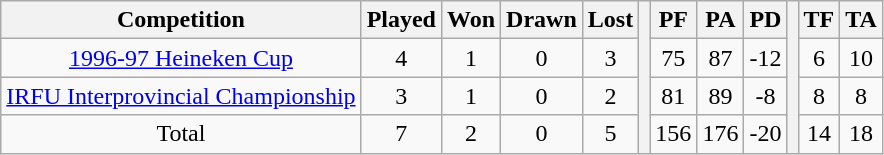<table class="wikitable">
<tr>
<th>Competition</th>
<th>Played</th>
<th>Won</th>
<th>Drawn</th>
<th>Lost</th>
<th rowspan="4"></th>
<th>PF</th>
<th>PA</th>
<th>PD</th>
<th rowspan="4"></th>
<th>TF</th>
<th>TA</th>
</tr>
<tr align=center>
<td><a href='#'>1996-97 Heineken Cup</a></td>
<td>4</td>
<td>1</td>
<td>0</td>
<td>3</td>
<td>75</td>
<td>87</td>
<td>-12</td>
<td>6</td>
<td>10</td>
</tr>
<tr align=center>
<td><a href='#'>IRFU Interprovincial Championship</a></td>
<td>3</td>
<td>1</td>
<td>0</td>
<td>2</td>
<td>81</td>
<td>89</td>
<td>-8</td>
<td>8</td>
<td>8</td>
</tr>
<tr align=center>
<td>Total</td>
<td>7</td>
<td>2</td>
<td>0</td>
<td>5</td>
<td>156</td>
<td>176</td>
<td>-20</td>
<td>14</td>
<td>18</td>
</tr>
</table>
